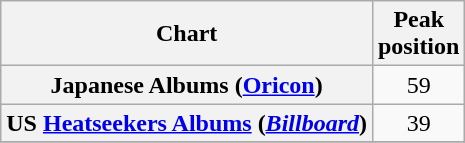<table class="wikitable plainrowheaders sortable" style="text-align:center;" border="1">
<tr>
<th scope="col">Chart</th>
<th scope="col">Peak<br>position</th>
</tr>
<tr>
<th scope="row">Japanese Albums (<a href='#'>Oricon</a>)</th>
<td>59</td>
</tr>
<tr>
<th scope="row">US <a href='#'>Heatseekers Albums</a> (<em><a href='#'>Billboard</a></em>)</th>
<td>39</td>
</tr>
<tr>
</tr>
</table>
